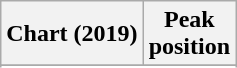<table class="wikitable sortable plainrowheaders" style="text-align:center">
<tr>
<th scope="col">Chart (2019)</th>
<th scope="col">Peak<br>position</th>
</tr>
<tr>
</tr>
<tr>
</tr>
<tr>
</tr>
<tr>
</tr>
</table>
